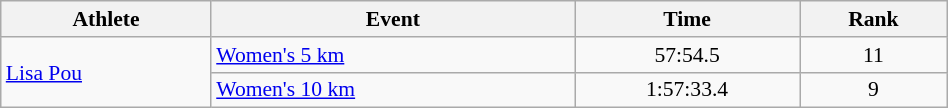<table class="wikitable" style="text-align:center; font-size:90%; width:50%;">
<tr>
<th>Athlete</th>
<th>Event</th>
<th>Time</th>
<th>Rank</th>
</tr>
<tr>
<td align=left rowspan=2><a href='#'>Lisa Pou</a></td>
<td align=left><a href='#'>Women's 5 km</a></td>
<td>57:54.5</td>
<td>11</td>
</tr>
<tr>
<td align=left><a href='#'>Women's 10 km</a></td>
<td>1:57:33.4</td>
<td>9</td>
</tr>
</table>
